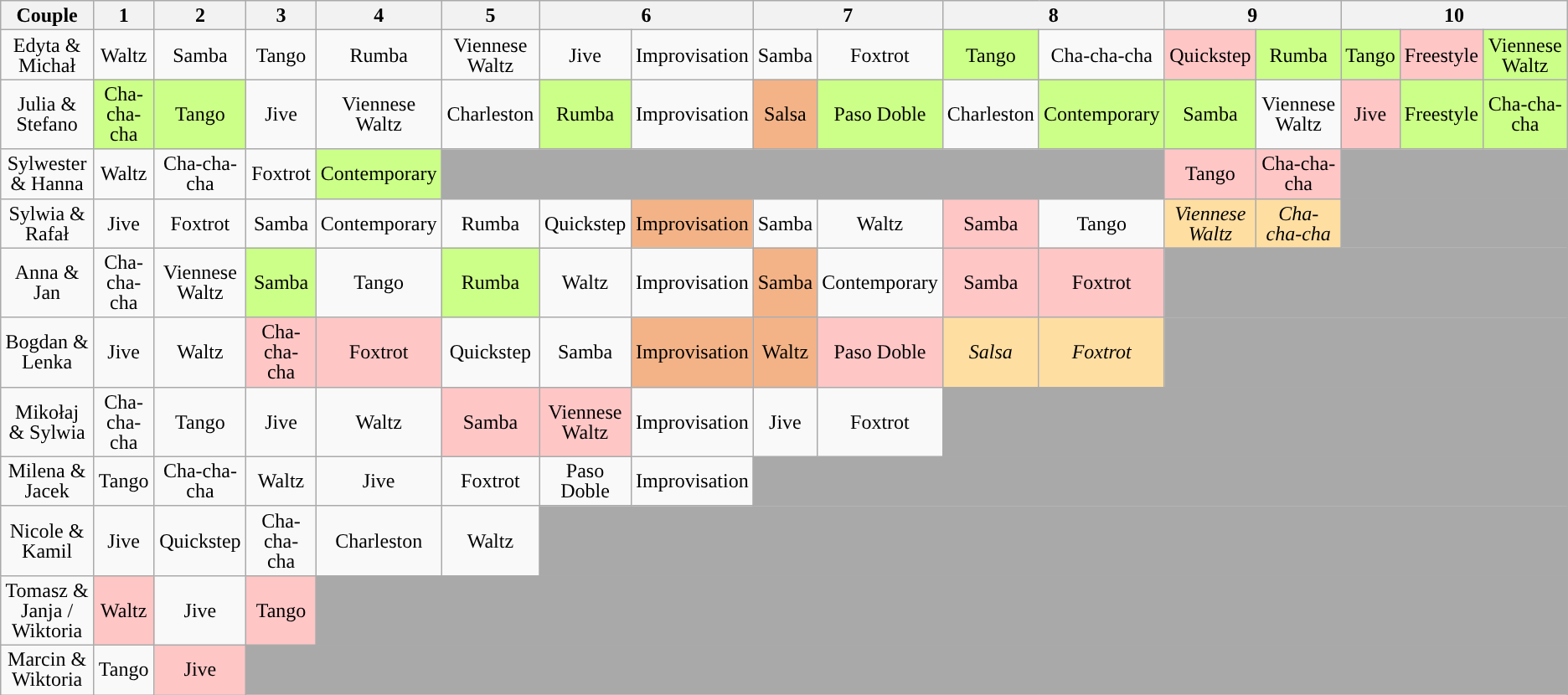<table class="wikitable" style="text-align:center; font-size:100%; line-height:16px">
<tr>
<th>Couple</th>
<th>1</th>
<th>2</th>
<th>3</th>
<th>4</th>
<th>5</th>
<th colspan="2">6</th>
<th colspan="2">7</th>
<th colspan="2">8</th>
<th colspan="2">9</th>
<th colspan="3">10</th>
</tr>
<tr>
<td>Edyta & Michał</td>
<td>Waltz</td>
<td>Samba</td>
<td>Tango</td>
<td>Rumba</td>
<td>Viennese Waltz</td>
<td>Jive</td>
<td>Improvisation</td>
<td>Samba</td>
<td>Foxtrot</td>
<td style="background:#ccff88">Tango</td>
<td>Cha-cha-cha</td>
<td style="background:#ffc6c6">Quickstep</td>
<td style="background:#ccff88">Rumba</td>
<td style="background:#ccff88">Tango</td>
<td style="background:#ffc6c6">Freestyle</td>
<td style="background:#ccff88">Viennese Waltz</td>
</tr>
<tr>
<td>Julia & Stefano</td>
<td style="background:#ccff88">Cha-cha-cha</td>
<td style="background:#ccff88">Tango</td>
<td>Jive</td>
<td>Viennese Waltz</td>
<td>Charleston</td>
<td style="background:#ccff88">Rumba</td>
<td>Improvisation</td>
<td style="background:#F3B387;">Salsa</td>
<td style="background:#ccff88">Paso Doble</td>
<td>Charleston</td>
<td style="background:#ccff88">Contemporary</td>
<td style="background:#ccff88">Samba</td>
<td>Viennese Waltz</td>
<td style="background:#ffc6c6">Jive</td>
<td style="background:#ccff88">Freestyle</td>
<td style="background:#ccff88">Cha-cha-cha</td>
</tr>
<tr>
<td>Sylwester & Hanna</td>
<td>Waltz</td>
<td>Cha-cha-cha</td>
<td>Foxtrot</td>
<td style="background:#ccff88">Contemporary</td>
<td colspan="7" style=background:darkgray></td>
<td style="background:#ffc6c6">Tango</td>
<td style="background:#ffc6c6">Cha-cha-cha</td>
<td style="background:darkgrey;" colspan="4"></td>
</tr>
<tr>
<td>Sylwia & Rafał</td>
<td>Jive</td>
<td>Foxtrot</td>
<td>Samba</td>
<td>Contemporary</td>
<td>Rumba</td>
<td>Quickstep</td>
<td style="background:#F3B387;">Improvisation</td>
<td>Samba</td>
<td>Waltz</td>
<td style="background:#ffc6c6">Samba</td>
<td>Tango</td>
<td style="background:#FFDEA2;"><em>Viennese Waltz</em></td>
<td style="background:#FFDEA2;"><em>Cha-cha-cha</em></td>
<td style="background:darkgrey;" colspan="4"></td>
</tr>
<tr>
<td>Anna & Jan</td>
<td>Cha-cha-cha</td>
<td>Viennese Waltz</td>
<td style="background:#ccff88">Samba</td>
<td>Tango</td>
<td style="background:#ccff88">Rumba</td>
<td>Waltz</td>
<td>Improvisation</td>
<td style="background:#F3B387;">Samba</td>
<td>Contemporary</td>
<td style="background:#ffc6c6">Samba</td>
<td style="background:#ffc6c6">Foxtrot</td>
<td style="background:darkgrey;" colspan="7"></td>
</tr>
<tr>
<td>Bogdan & Lenka</td>
<td>Jive</td>
<td>Waltz</td>
<td style="background:#ffc6c6">Cha-cha-cha</td>
<td style="background:#ffc6c6">Foxtrot</td>
<td>Quickstep</td>
<td>Samba</td>
<td style="background:#F3B387;">Improvisation</td>
<td style="background:#F3B387;">Waltz</td>
<td style="background:#ffc6c6">Paso Doble</td>
<td style="background:#FFDEA2;"><em>Salsa</em></td>
<td style="background:#FFDEA2;"><em>Foxtrot</em></td>
<td style="background:darkgrey;" colspan="7"></td>
</tr>
<tr>
<td>Mikołaj & Sylwia</td>
<td>Cha-cha-cha</td>
<td>Tango</td>
<td>Jive</td>
<td>Waltz</td>
<td style="background:#ffc6c6">Samba</td>
<td style="background:#ffc6c6">Viennese Waltz</td>
<td>Improvisation</td>
<td>Jive</td>
<td>Foxtrot</td>
<td style="background:darkgrey;" colspan="9"></td>
</tr>
<tr>
<td>Milena & Jacek</td>
<td>Tango</td>
<td>Cha-cha-cha</td>
<td>Waltz</td>
<td>Jive</td>
<td>Foxtrot</td>
<td>Paso Doble</td>
<td>Improvisation</td>
<td style="background:darkgrey;" colspan="11"></td>
</tr>
<tr>
<td>Nicole & Kamil</td>
<td>Jive</td>
<td>Quickstep</td>
<td>Cha-cha-cha</td>
<td>Charleston</td>
<td>Waltz</td>
<td style="background:darkgrey;" colspan="13"></td>
</tr>
<tr>
<td>Tomasz & Janja / Wiktoria</td>
<td style="background:#ffc6c6">Waltz</td>
<td>Jive</td>
<td style="background:#ffc6c6">Tango</td>
<td style="background:darkgrey;" colspan="15"></td>
</tr>
<tr>
<td>Marcin & Wiktoria</td>
<td>Tango</td>
<td style="background:#ffc6c6">Jive</td>
<td style="background:darkgrey;" colspan="16"></td>
</tr>
</table>
